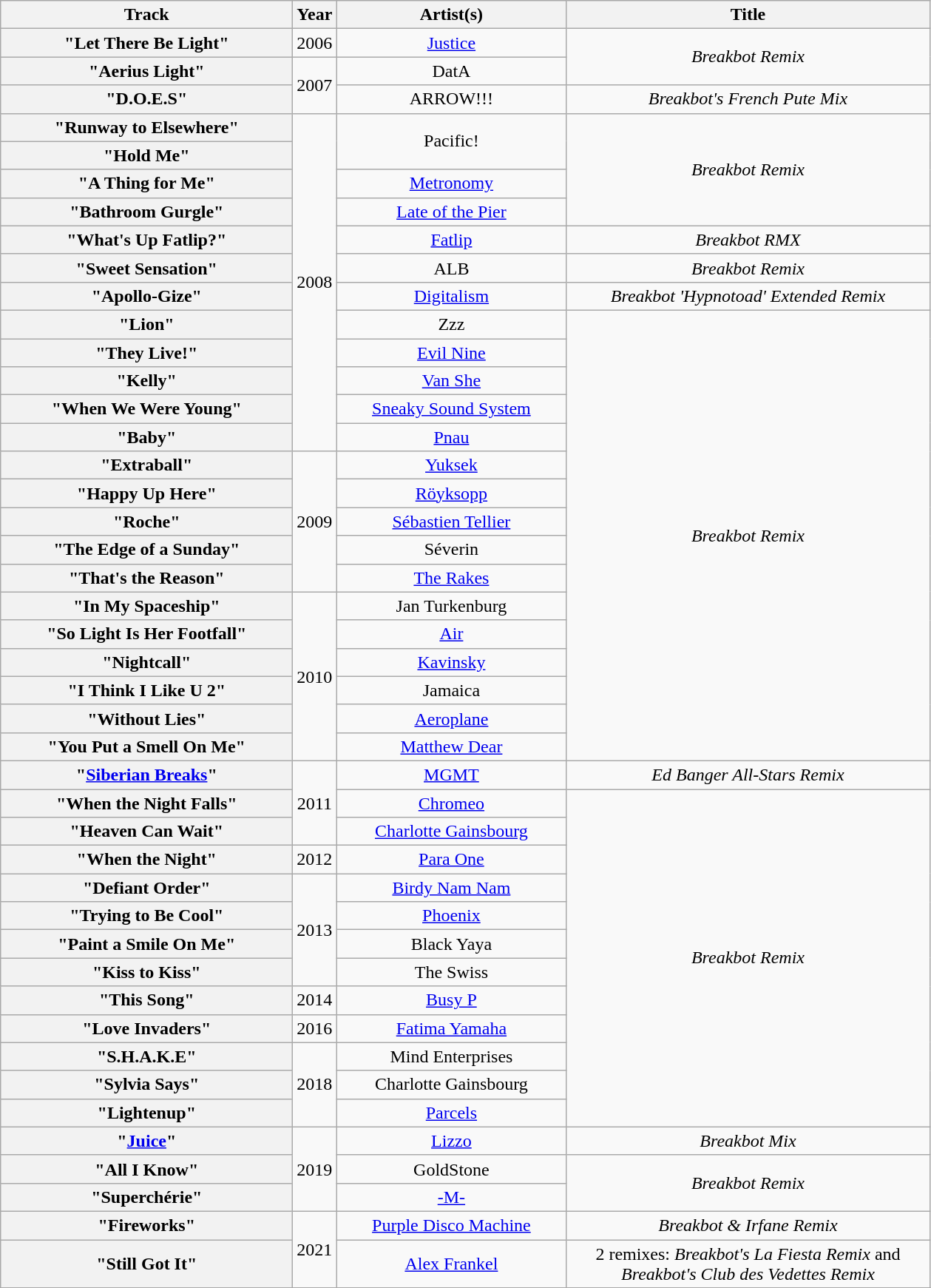<table class="wikitable plainrowheaders" style="text-align:center;">
<tr>
<th scope="col" style="width:16em;">Track</th>
<th scope="col">Year</th>
<th scope="col" style="width:200px;">Artist(s)</th>
<th scope="col" style="width:20em;">Title</th>
</tr>
<tr>
<th scope="row">"Let There Be Light"</th>
<td>2006</td>
<td><a href='#'>Justice</a></td>
<td rowspan="2"><em>Breakbot Remix</em></td>
</tr>
<tr>
<th scope="row">"Aerius Light"</th>
<td rowspan="2">2007</td>
<td>DatA</td>
</tr>
<tr>
<th scope="row">"D.O.E.S"</th>
<td>ARROW!!!</td>
<td><em>Breakbot's French Pute Mix</em></td>
</tr>
<tr>
<th scope="row">"Runway to Elsewhere"</th>
<td rowspan="12">2008</td>
<td rowspan="2">Pacific!</td>
<td rowspan="4"><em>Breakbot Remix</em></td>
</tr>
<tr>
<th scope="row">"Hold Me"</th>
</tr>
<tr>
<th scope="row">"A Thing for Me"</th>
<td><a href='#'>Metronomy</a></td>
</tr>
<tr>
<th scope="row">"Bathroom Gurgle"</th>
<td><a href='#'>Late of the Pier</a></td>
</tr>
<tr>
<th scope="row">"What's Up Fatlip?"</th>
<td><a href='#'>Fatlip</a></td>
<td><em>Breakbot RMX</em></td>
</tr>
<tr>
<th scope="row">"Sweet Sensation"</th>
<td>ALB</td>
<td><em>Breakbot Remix</em></td>
</tr>
<tr>
<th scope="row">"Apollo-Gize"</th>
<td><a href='#'>Digitalism</a></td>
<td><em>Breakbot 'Hypnotoad' Extended Remix</em></td>
</tr>
<tr>
<th scope="row">"Lion"</th>
<td>Zzz</td>
<td rowspan="16"><em>Breakbot Remix</em></td>
</tr>
<tr>
<th scope="row">"They Live!"</th>
<td><a href='#'>Evil Nine</a></td>
</tr>
<tr>
<th scope="row">"Kelly"</th>
<td><a href='#'>Van She</a></td>
</tr>
<tr>
<th scope="row">"When We Were Young"</th>
<td><a href='#'>Sneaky Sound System</a></td>
</tr>
<tr>
<th scope="row">"Baby"</th>
<td><a href='#'>Pnau</a></td>
</tr>
<tr>
<th scope="row">"Extraball"</th>
<td rowspan="5">2009</td>
<td><a href='#'>Yuksek</a></td>
</tr>
<tr>
<th scope="row">"Happy Up Here"</th>
<td><a href='#'>Röyksopp</a></td>
</tr>
<tr>
<th scope="row">"Roche"</th>
<td><a href='#'>Sébastien Tellier</a></td>
</tr>
<tr>
<th scope="row">"The Edge of a Sunday"</th>
<td>Séverin</td>
</tr>
<tr>
<th scope="row">"That's the Reason"</th>
<td><a href='#'>The Rakes</a></td>
</tr>
<tr>
<th scope="row">"In My Spaceship"</th>
<td rowspan="6">2010</td>
<td>Jan Turkenburg</td>
</tr>
<tr>
<th scope="row">"So Light Is Her Footfall"</th>
<td><a href='#'>Air</a></td>
</tr>
<tr>
<th scope="row">"Nightcall"</th>
<td><a href='#'>Kavinsky</a></td>
</tr>
<tr>
<th scope="row">"I Think I Like U 2"</th>
<td>Jamaica</td>
</tr>
<tr>
<th scope="row">"Without Lies"</th>
<td><a href='#'>Aeroplane</a></td>
</tr>
<tr>
<th scope="row">"You Put a Smell On Me"</th>
<td><a href='#'>Matthew Dear</a></td>
</tr>
<tr>
<th scope="row">"<a href='#'>Siberian Breaks</a>"</th>
<td rowspan="3">2011</td>
<td><a href='#'>MGMT</a></td>
<td><em>Ed Banger All-Stars Remix</em></td>
</tr>
<tr>
<th scope="row">"When the Night Falls"</th>
<td><a href='#'>Chromeo</a></td>
<td rowspan="12"><em>Breakbot Remix</em></td>
</tr>
<tr>
<th scope="row">"Heaven Can Wait"</th>
<td><a href='#'>Charlotte Gainsbourg</a></td>
</tr>
<tr>
<th scope="row">"When the Night"<br></th>
<td>2012</td>
<td><a href='#'>Para One</a></td>
</tr>
<tr>
<th scope="row">"Defiant Order"</th>
<td rowspan="4">2013</td>
<td><a href='#'>Birdy Nam Nam</a></td>
</tr>
<tr>
<th scope="row">"Trying to Be Cool"</th>
<td><a href='#'>Phoenix</a></td>
</tr>
<tr>
<th scope="row">"Paint a Smile On Me"</th>
<td>Black Yaya</td>
</tr>
<tr>
<th scope="row">"Kiss to Kiss"</th>
<td>The Swiss</td>
</tr>
<tr>
<th scope="row">"This Song"<br></th>
<td>2014</td>
<td><a href='#'>Busy P</a></td>
</tr>
<tr>
<th scope="row">"Love Invaders"</th>
<td>2016</td>
<td><a href='#'>Fatima Yamaha</a></td>
</tr>
<tr>
<th scope="row">"S.H.A.K.E"</th>
<td rowspan="3">2018</td>
<td>Mind Enterprises</td>
</tr>
<tr>
<th scope="row">"Sylvia Says"</th>
<td>Charlotte Gainsbourg</td>
</tr>
<tr>
<th scope="row">"Lightenup"</th>
<td><a href='#'>Parcels</a></td>
</tr>
<tr>
<th scope="row">"<a href='#'>Juice</a>"</th>
<td rowspan="3">2019</td>
<td><a href='#'>Lizzo</a></td>
<td><em>Breakbot Mix</em></td>
</tr>
<tr>
<th scope="row">"All I Know"<br></th>
<td>GoldStone</td>
<td rowspan="2"><em>Breakbot Remix</em></td>
</tr>
<tr>
<th scope="row">"Superchérie"</th>
<td><a href='#'>-M-</a></td>
</tr>
<tr>
<th scope="row">"Fireworks"<br></th>
<td rowspan="2">2021</td>
<td><a href='#'>Purple Disco Machine</a></td>
<td><em>Breakbot & Irfane Remix</em></td>
</tr>
<tr>
<th scope="row">"Still Got It"</th>
<td><a href='#'>Alex Frankel</a></td>
<td>2 remixes: <em>Breakbot's La Fiesta Remix</em> and <em>Breakbot's Club des Vedettes Remix</em></td>
</tr>
<tr>
</tr>
</table>
